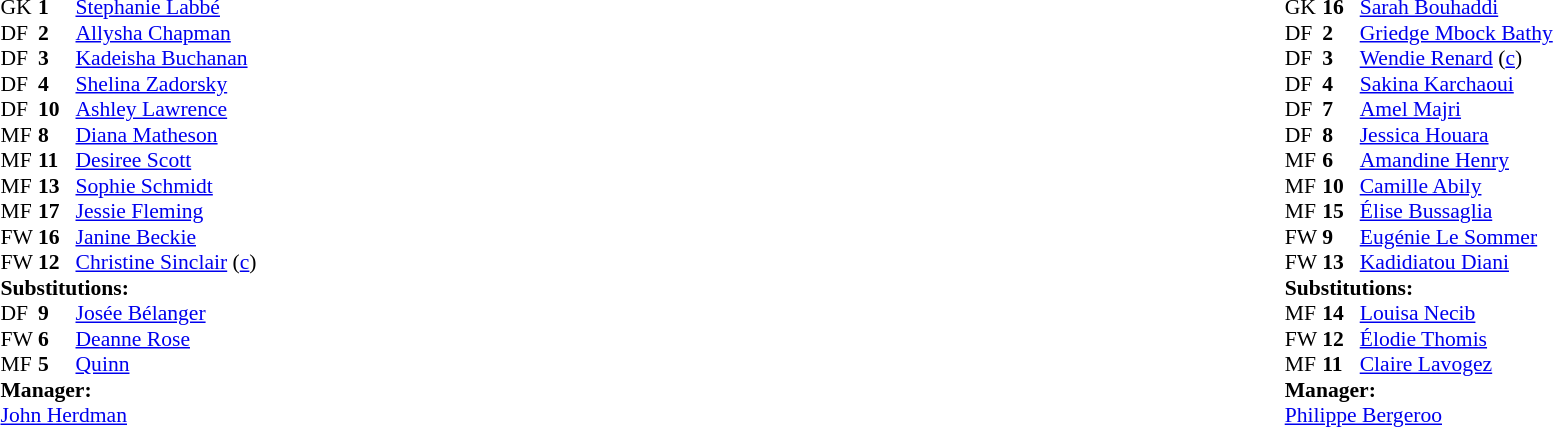<table width="100%">
<tr>
<td valign="top" width="50%"><br><table style="font-size: 90%" cellspacing="0" cellpadding="0">
<tr>
<th width="25"></th>
<th width="25"></th>
</tr>
<tr>
<td>GK</td>
<td><strong>1</strong></td>
<td><a href='#'>Stephanie Labbé</a></td>
</tr>
<tr>
<td>DF</td>
<td><strong>2</strong></td>
<td><a href='#'>Allysha Chapman</a></td>
<td></td>
<td></td>
</tr>
<tr>
<td>DF</td>
<td><strong>3</strong></td>
<td><a href='#'>Kadeisha Buchanan</a></td>
<td></td>
</tr>
<tr>
<td>DF</td>
<td><strong>4</strong></td>
<td><a href='#'>Shelina Zadorsky</a></td>
</tr>
<tr>
<td>DF</td>
<td><strong>10</strong></td>
<td><a href='#'>Ashley Lawrence</a></td>
</tr>
<tr>
<td>MF</td>
<td><strong>8</strong></td>
<td><a href='#'>Diana Matheson</a></td>
<td></td>
<td></td>
</tr>
<tr>
<td>MF</td>
<td><strong>11</strong></td>
<td><a href='#'>Desiree Scott</a></td>
</tr>
<tr>
<td>MF</td>
<td><strong>13</strong></td>
<td><a href='#'>Sophie Schmidt</a></td>
<td></td>
<td></td>
</tr>
<tr>
<td>MF</td>
<td><strong>17</strong></td>
<td><a href='#'>Jessie Fleming</a></td>
</tr>
<tr>
<td>FW</td>
<td><strong>16</strong></td>
<td><a href='#'>Janine Beckie</a></td>
</tr>
<tr>
<td>FW</td>
<td><strong>12</strong></td>
<td><a href='#'>Christine Sinclair</a> (<a href='#'>c</a>)</td>
</tr>
<tr>
<td colspan=3><strong>Substitutions:</strong></td>
</tr>
<tr>
<td>DF</td>
<td><strong>9</strong></td>
<td><a href='#'>Josée Bélanger</a></td>
<td></td>
<td></td>
</tr>
<tr>
<td>FW</td>
<td><strong>6</strong></td>
<td><a href='#'>Deanne Rose</a></td>
<td></td>
<td></td>
</tr>
<tr>
<td>MF</td>
<td><strong>5</strong></td>
<td><a href='#'>Quinn</a></td>
<td></td>
<td></td>
</tr>
<tr>
<td colspan=3><strong>Manager:</strong></td>
</tr>
<tr>
<td colspan=3><a href='#'>John Herdman</a></td>
</tr>
</table>
</td>
<td valign="top"></td>
<td valign="top" width="50%"><br><table style="font-size: 90%" cellspacing="0" cellpadding="0" align="center">
<tr>
<th width="25"></th>
<th width="25"></th>
</tr>
<tr>
<td>GK</td>
<td><strong>16</strong></td>
<td><a href='#'>Sarah Bouhaddi</a></td>
</tr>
<tr>
<td>DF</td>
<td><strong>2</strong></td>
<td><a href='#'>Griedge Mbock Bathy</a></td>
</tr>
<tr>
<td>DF</td>
<td><strong>3</strong></td>
<td><a href='#'>Wendie Renard</a> (<a href='#'>c</a>)</td>
</tr>
<tr>
<td>DF</td>
<td><strong>4</strong></td>
<td><a href='#'>Sakina Karchaoui</a></td>
<td></td>
<td></td>
</tr>
<tr>
<td>DF</td>
<td><strong>7</strong></td>
<td><a href='#'>Amel Majri</a></td>
</tr>
<tr>
<td>DF</td>
<td><strong>8</strong></td>
<td><a href='#'>Jessica Houara</a></td>
</tr>
<tr>
<td>MF</td>
<td><strong>6</strong></td>
<td><a href='#'>Amandine Henry</a></td>
<td></td>
</tr>
<tr>
<td>MF</td>
<td><strong>10</strong></td>
<td><a href='#'>Camille Abily</a></td>
</tr>
<tr>
<td>MF</td>
<td><strong>15</strong></td>
<td><a href='#'>Élise Bussaglia</a></td>
<td></td>
<td></td>
</tr>
<tr>
<td>FW</td>
<td><strong>9</strong></td>
<td><a href='#'>Eugénie Le Sommer</a></td>
</tr>
<tr>
<td>FW</td>
<td><strong>13</strong></td>
<td><a href='#'>Kadidiatou Diani</a></td>
<td></td>
<td></td>
</tr>
<tr>
<td colspan=3><strong>Substitutions:</strong></td>
</tr>
<tr>
<td>MF</td>
<td><strong>14</strong></td>
<td><a href='#'>Louisa Necib</a></td>
<td></td>
<td></td>
</tr>
<tr>
<td>FW</td>
<td><strong>12</strong></td>
<td><a href='#'>Élodie Thomis</a></td>
<td></td>
<td></td>
</tr>
<tr>
<td>MF</td>
<td><strong>11</strong></td>
<td><a href='#'>Claire Lavogez</a></td>
<td></td>
<td></td>
</tr>
<tr>
<td colspan=3><strong>Manager:</strong></td>
</tr>
<tr>
<td colspan=3><a href='#'>Philippe Bergeroo</a></td>
</tr>
</table>
</td>
</tr>
</table>
